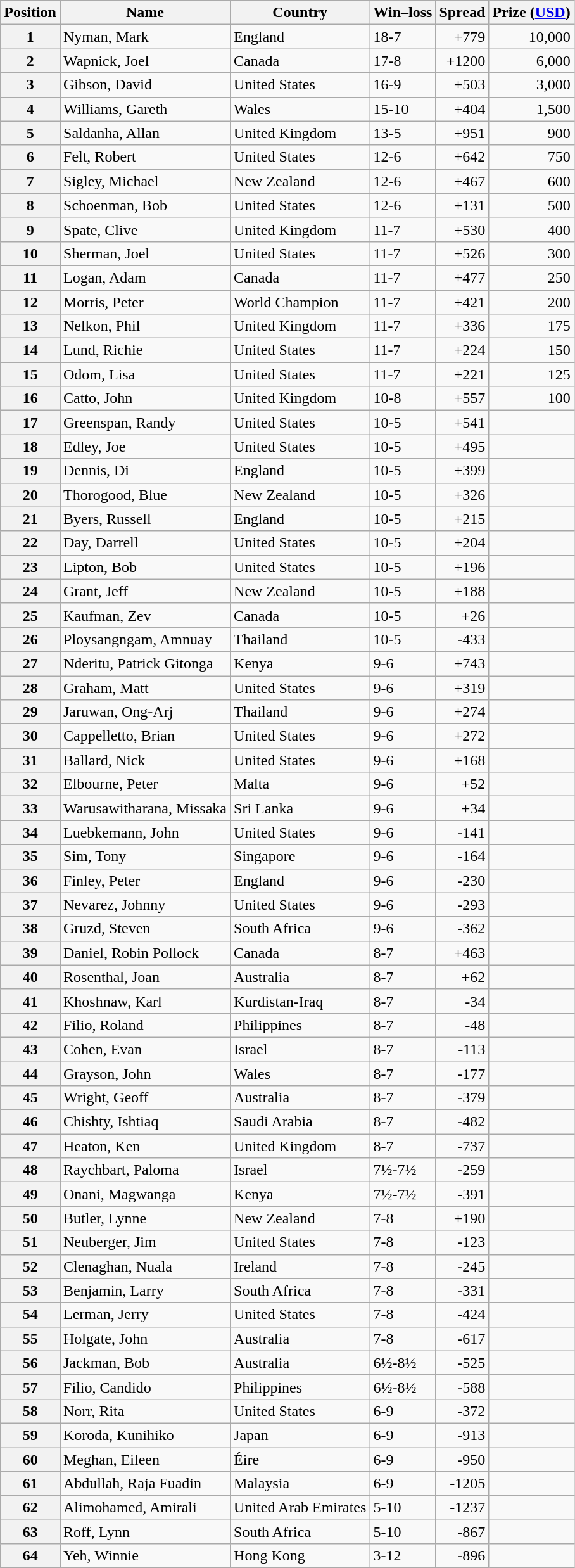<table class="wikitable">
<tr>
<th>Position</th>
<th>Name</th>
<th>Country</th>
<th>Win–loss</th>
<th>Spread</th>
<th>Prize (<a href='#'>USD</a>)</th>
</tr>
<tr>
<th>1</th>
<td>Nyman, Mark</td>
<td>England</td>
<td>18-7</td>
<td align="right">+779</td>
<td align="right">10,000</td>
</tr>
<tr>
<th>2</th>
<td>Wapnick, Joel</td>
<td>Canada</td>
<td>17-8</td>
<td align="right">+1200</td>
<td align="right">6,000</td>
</tr>
<tr>
<th>3</th>
<td>Gibson, David</td>
<td>United States</td>
<td>16-9</td>
<td align="right">+503</td>
<td align="right">3,000</td>
</tr>
<tr>
<th>4</th>
<td>Williams, Gareth</td>
<td>Wales</td>
<td>15-10</td>
<td align="right">+404</td>
<td align="right">1,500</td>
</tr>
<tr>
<th>5</th>
<td>Saldanha, Allan</td>
<td>United Kingdom</td>
<td>13-5</td>
<td align="right">+951</td>
<td align="right">900</td>
</tr>
<tr>
<th>6</th>
<td>Felt, Robert</td>
<td>United States</td>
<td>12-6</td>
<td align="right">+642</td>
<td align="right">750</td>
</tr>
<tr>
<th>7</th>
<td>Sigley, Michael</td>
<td>New Zealand</td>
<td>12-6</td>
<td align="right">+467</td>
<td align="right">600</td>
</tr>
<tr>
<th>8</th>
<td>Schoenman, Bob</td>
<td>United States</td>
<td>12-6</td>
<td align="right">+131</td>
<td align="right">500</td>
</tr>
<tr>
<th>9</th>
<td>Spate, Clive</td>
<td>United Kingdom</td>
<td>11-7</td>
<td align="right">+530</td>
<td align="right">400</td>
</tr>
<tr>
<th>10</th>
<td>Sherman, Joel</td>
<td>United States</td>
<td>11-7</td>
<td align="right">+526</td>
<td align="right">300</td>
</tr>
<tr>
<th>11</th>
<td>Logan, Adam</td>
<td>Canada</td>
<td>11-7</td>
<td align="right">+477</td>
<td align="right">250</td>
</tr>
<tr>
<th>12</th>
<td>Morris, Peter</td>
<td>World Champion</td>
<td>11-7</td>
<td align="right">+421</td>
<td align="right">200</td>
</tr>
<tr>
<th>13</th>
<td>Nelkon, Phil</td>
<td>United Kingdom</td>
<td>11-7</td>
<td align="right">+336</td>
<td align="right">175</td>
</tr>
<tr>
<th>14</th>
<td>Lund, Richie</td>
<td>United States</td>
<td>11-7</td>
<td align="right">+224</td>
<td align="right">150</td>
</tr>
<tr>
<th>15</th>
<td>Odom, Lisa</td>
<td>United States</td>
<td>11-7</td>
<td align="right">+221</td>
<td align="right">125</td>
</tr>
<tr>
<th>16</th>
<td>Catto, John</td>
<td>United Kingdom</td>
<td>10-8</td>
<td align="right">+557</td>
<td align="right">100</td>
</tr>
<tr>
<th>17</th>
<td>Greenspan, Randy</td>
<td>United States</td>
<td>10-5</td>
<td align="right">+541</td>
<td></td>
</tr>
<tr>
<th>18</th>
<td>Edley, Joe</td>
<td>United States</td>
<td>10-5</td>
<td align="right">+495</td>
<td></td>
</tr>
<tr>
<th>19</th>
<td>Dennis, Di</td>
<td>England</td>
<td>10-5</td>
<td align="right">+399</td>
<td></td>
</tr>
<tr>
<th>20</th>
<td>Thorogood, Blue</td>
<td>New Zealand</td>
<td>10-5</td>
<td align="right">+326</td>
<td></td>
</tr>
<tr>
<th>21</th>
<td>Byers, Russell</td>
<td>England</td>
<td>10-5</td>
<td align="right">+215</td>
<td></td>
</tr>
<tr>
<th>22</th>
<td>Day, Darrell</td>
<td>United States</td>
<td>10-5</td>
<td align="right">+204</td>
<td></td>
</tr>
<tr>
<th>23</th>
<td>Lipton, Bob</td>
<td>United States</td>
<td>10-5</td>
<td align="right">+196</td>
<td></td>
</tr>
<tr>
<th>24</th>
<td>Grant, Jeff</td>
<td>New Zealand</td>
<td>10-5</td>
<td align="right">+188</td>
<td></td>
</tr>
<tr>
<th>25</th>
<td>Kaufman, Zev</td>
<td>Canada</td>
<td>10-5</td>
<td align="right">+26</td>
<td></td>
</tr>
<tr>
<th>26</th>
<td>Ploysangngam, Amnuay</td>
<td>Thailand</td>
<td>10-5</td>
<td align="right">-433</td>
<td></td>
</tr>
<tr>
<th>27</th>
<td>Nderitu, Patrick Gitonga</td>
<td>Kenya</td>
<td>9-6</td>
<td align="right">+743</td>
<td></td>
</tr>
<tr>
<th>28</th>
<td>Graham, Matt</td>
<td>United States</td>
<td>9-6</td>
<td align="right">+319</td>
<td></td>
</tr>
<tr>
<th>29</th>
<td>Jaruwan, Ong-Arj</td>
<td>Thailand</td>
<td>9-6</td>
<td align="right">+274</td>
<td></td>
</tr>
<tr>
<th>30</th>
<td>Cappelletto, Brian</td>
<td>United States</td>
<td>9-6</td>
<td align="right">+272</td>
<td></td>
</tr>
<tr>
<th>31</th>
<td>Ballard, Nick</td>
<td>United States</td>
<td>9-6</td>
<td align="right">+168</td>
<td></td>
</tr>
<tr>
<th>32</th>
<td>Elbourne, Peter</td>
<td>Malta</td>
<td>9-6</td>
<td align="right">+52</td>
<td></td>
</tr>
<tr>
<th>33</th>
<td>Warusawitharana, Missaka</td>
<td>Sri Lanka</td>
<td>9-6</td>
<td align="right">+34</td>
<td></td>
</tr>
<tr>
<th>34</th>
<td>Luebkemann, John</td>
<td>United States</td>
<td>9-6</td>
<td align="right">-141</td>
<td></td>
</tr>
<tr>
<th>35</th>
<td>Sim, Tony</td>
<td>Singapore</td>
<td>9-6</td>
<td align="right">-164</td>
<td></td>
</tr>
<tr>
<th>36</th>
<td>Finley, Peter</td>
<td>England</td>
<td>9-6</td>
<td align="right">-230</td>
<td></td>
</tr>
<tr>
<th>37</th>
<td>Nevarez, Johnny</td>
<td>United States</td>
<td>9-6</td>
<td align="right">-293</td>
<td></td>
</tr>
<tr>
<th>38</th>
<td>Gruzd, Steven</td>
<td>South Africa</td>
<td>9-6</td>
<td align="right">-362</td>
<td></td>
</tr>
<tr>
<th>39</th>
<td>Daniel, Robin Pollock</td>
<td>Canada</td>
<td>8-7</td>
<td align="right">+463</td>
<td></td>
</tr>
<tr>
<th>40</th>
<td>Rosenthal, Joan</td>
<td>Australia</td>
<td>8-7</td>
<td align="right">+62</td>
<td></td>
</tr>
<tr>
<th>41</th>
<td>Khoshnaw, Karl</td>
<td>Kurdistan-Iraq</td>
<td>8-7</td>
<td align="right">-34</td>
<td></td>
</tr>
<tr>
<th>42</th>
<td>Filio, Roland</td>
<td>Philippines</td>
<td>8-7</td>
<td align="right">-48</td>
<td></td>
</tr>
<tr>
<th>43</th>
<td>Cohen, Evan</td>
<td>Israel</td>
<td>8-7</td>
<td align="right">-113</td>
<td></td>
</tr>
<tr>
<th>44</th>
<td>Grayson, John</td>
<td>Wales</td>
<td>8-7</td>
<td align="right">-177</td>
<td></td>
</tr>
<tr>
<th>45</th>
<td>Wright, Geoff</td>
<td>Australia</td>
<td>8-7</td>
<td align="right">-379</td>
<td></td>
</tr>
<tr>
<th>46</th>
<td>Chishty, Ishtiaq</td>
<td>Saudi Arabia</td>
<td>8-7</td>
<td align="right">-482</td>
<td></td>
</tr>
<tr>
<th>47</th>
<td>Heaton, Ken</td>
<td>United Kingdom</td>
<td>8-7</td>
<td align="right">-737</td>
<td></td>
</tr>
<tr>
<th>48</th>
<td>Raychbart, Paloma</td>
<td>Israel</td>
<td>7½-7½</td>
<td align="right">-259</td>
<td></td>
</tr>
<tr>
<th>49</th>
<td>Onani, Magwanga</td>
<td>Kenya</td>
<td>7½-7½</td>
<td align="right">-391</td>
<td></td>
</tr>
<tr>
<th>50</th>
<td>Butler, Lynne</td>
<td>New Zealand</td>
<td>7-8</td>
<td align="right">+190</td>
<td></td>
</tr>
<tr>
<th>51</th>
<td>Neuberger, Jim</td>
<td>United States</td>
<td>7-8</td>
<td align="right">-123</td>
<td></td>
</tr>
<tr>
<th>52</th>
<td>Clenaghan, Nuala</td>
<td>Ireland</td>
<td>7-8</td>
<td align="right">-245</td>
<td></td>
</tr>
<tr>
<th>53</th>
<td>Benjamin, Larry</td>
<td>South Africa</td>
<td>7-8</td>
<td align="right">-331</td>
<td></td>
</tr>
<tr>
<th>54</th>
<td>Lerman, Jerry</td>
<td>United States</td>
<td>7-8</td>
<td align="right">-424</td>
<td></td>
</tr>
<tr>
<th>55</th>
<td>Holgate, John</td>
<td>Australia</td>
<td>7-8</td>
<td align="right">-617</td>
<td></td>
</tr>
<tr>
<th>56</th>
<td>Jackman, Bob</td>
<td>Australia</td>
<td>6½-8½</td>
<td align="right">-525</td>
<td></td>
</tr>
<tr>
<th>57</th>
<td>Filio, Candido</td>
<td>Philippines</td>
<td>6½-8½</td>
<td align="right">-588</td>
<td></td>
</tr>
<tr>
<th>58</th>
<td>Norr, Rita</td>
<td>United States</td>
<td>6-9</td>
<td align="right">-372</td>
<td></td>
</tr>
<tr>
<th>59</th>
<td>Koroda, Kunihiko</td>
<td>Japan</td>
<td>6-9</td>
<td align="right">-913</td>
<td></td>
</tr>
<tr>
<th>60</th>
<td>Meghan, Eileen</td>
<td>Éire</td>
<td>6-9</td>
<td align="right">-950</td>
<td></td>
</tr>
<tr>
<th>61</th>
<td>Abdullah, Raja Fuadin</td>
<td>Malaysia</td>
<td>6-9</td>
<td align="right">-1205</td>
<td></td>
</tr>
<tr>
<th>62</th>
<td>Alimohamed, Amirali</td>
<td>United Arab Emirates</td>
<td>5-10</td>
<td align="right">-1237</td>
<td></td>
</tr>
<tr>
<th>63</th>
<td>Roff, Lynn</td>
<td>South Africa</td>
<td>5-10</td>
<td align="right">-867</td>
<td></td>
</tr>
<tr>
<th>64</th>
<td>Yeh, Winnie</td>
<td>Hong Kong</td>
<td>3-12</td>
<td align="right">-896</td>
<td></td>
</tr>
</table>
